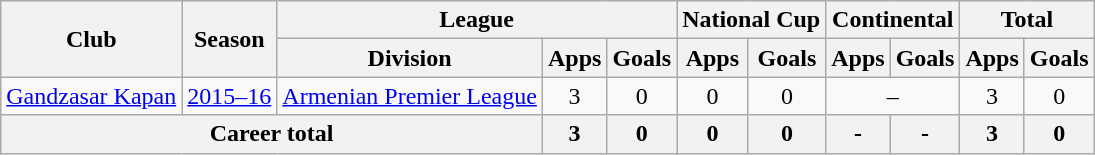<table class="wikitable" style="text-align: center;">
<tr>
<th rowspan="2">Club</th>
<th rowspan="2">Season</th>
<th colspan="3">League</th>
<th colspan="2">National Cup</th>
<th colspan="2">Continental</th>
<th colspan="2">Total</th>
</tr>
<tr>
<th>Division</th>
<th>Apps</th>
<th>Goals</th>
<th>Apps</th>
<th>Goals</th>
<th>Apps</th>
<th>Goals</th>
<th>Apps</th>
<th>Goals</th>
</tr>
<tr>
<td valign="center"><a href='#'>Gandzasar Kapan</a></td>
<td><a href='#'>2015–16</a></td>
<td><a href='#'>Armenian Premier League</a></td>
<td>3</td>
<td>0</td>
<td>0</td>
<td>0</td>
<td colspan="2">–</td>
<td>3</td>
<td>0</td>
</tr>
<tr>
<th colspan="3">Career total</th>
<th>3</th>
<th>0</th>
<th>0</th>
<th>0</th>
<th>-</th>
<th>-</th>
<th>3</th>
<th>0</th>
</tr>
</table>
